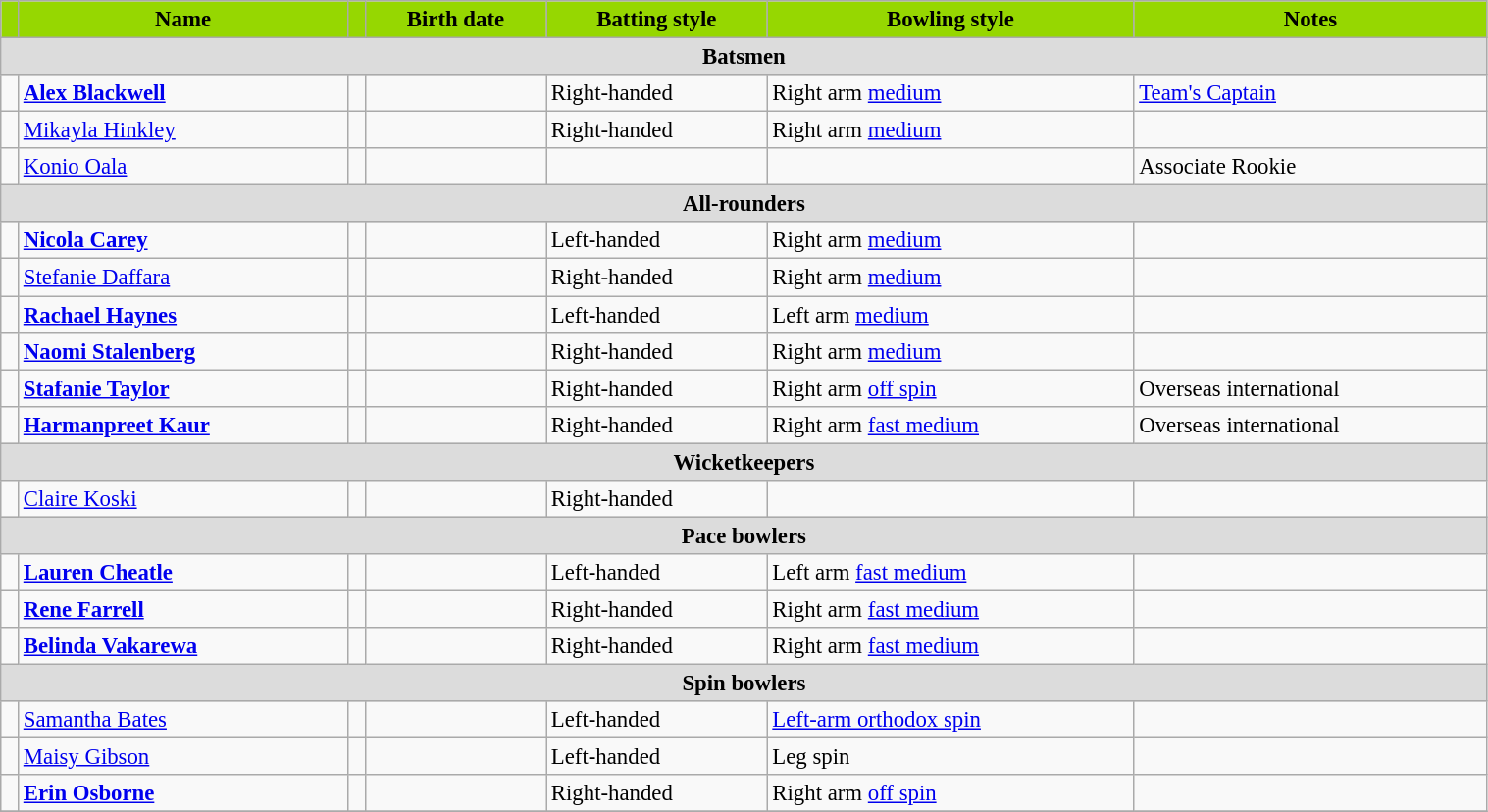<table class="wikitable"  style="font-size:95%; width:80%;">
<tr>
<th style="background:#96d701; color:black;"></th>
<th style="background:#96d701; color:black;">Name</th>
<th style="background:#96d701; color:black;"></th>
<th style="background:#96d701; color:black;">Birth date</th>
<th style="background:#96d701; color:black;">Batting style</th>
<th style="background:#96d701; color:black;">Bowling style</th>
<th style="background:#96d701; color:black;">Notes</th>
</tr>
<tr>
<th colspan="7" style="background: #DCDCDC; text-align:center;">Batsmen</th>
</tr>
<tr>
<td align=center></td>
<td><strong><a href='#'>Alex Blackwell</a></strong></td>
<td align=center></td>
<td></td>
<td>Right-handed</td>
<td>Right arm <a href='#'>medium</a></td>
<td><a href='#'>Team's Captain</a></td>
</tr>
<tr>
<td align=center></td>
<td><a href='#'>Mikayla Hinkley</a></td>
<td align=center></td>
<td></td>
<td>Right-handed</td>
<td>Right arm <a href='#'>medium</a></td>
<td></td>
</tr>
<tr>
<td align=center></td>
<td><a href='#'>Konio Oala</a></td>
<td align=center></td>
<td></td>
<td></td>
<td></td>
<td>Associate Rookie</td>
</tr>
<tr>
<th colspan="7" style="background: #DCDCDC; text-align:center;">All-rounders</th>
</tr>
<tr>
<td align=center></td>
<td><strong><a href='#'>Nicola Carey</a></strong></td>
<td align=center></td>
<td></td>
<td>Left-handed</td>
<td>Right arm <a href='#'>medium</a></td>
<td></td>
</tr>
<tr>
<td align=center></td>
<td><a href='#'>Stefanie Daffara</a></td>
<td align=center></td>
<td></td>
<td>Right-handed</td>
<td>Right arm <a href='#'>medium</a></td>
<td></td>
</tr>
<tr>
<td align=center></td>
<td><strong><a href='#'>Rachael Haynes</a></strong></td>
<td align=center></td>
<td></td>
<td>Left-handed</td>
<td>Left arm <a href='#'>medium</a></td>
<td></td>
</tr>
<tr>
<td align=center></td>
<td><strong><a href='#'>Naomi Stalenberg</a></strong></td>
<td align="center"></td>
<td></td>
<td>Right-handed</td>
<td>Right arm <a href='#'>medium</a></td>
<td></td>
</tr>
<tr>
<td align=center></td>
<td><strong><a href='#'>Stafanie Taylor</a></strong></td>
<td align=center></td>
<td></td>
<td>Right-handed</td>
<td>Right arm <a href='#'>off spin</a></td>
<td>Overseas international</td>
</tr>
<tr>
<td align=center></td>
<td><strong><a href='#'>Harmanpreet Kaur</a></strong></td>
<td align=center></td>
<td></td>
<td>Right-handed</td>
<td>Right arm <a href='#'>fast medium</a></td>
<td>Overseas international</td>
</tr>
<tr>
<th colspan="7" style="background: #DCDCDC; text-align:center;">Wicketkeepers</th>
</tr>
<tr>
<td align=center></td>
<td><a href='#'>Claire Koski</a></td>
<td align=center></td>
<td></td>
<td>Right-handed</td>
<td></td>
<td></td>
</tr>
<tr>
<th colspan="7" style="background: #DCDCDC; text-align:center;">Pace bowlers</th>
</tr>
<tr>
<td align=center></td>
<td><strong><a href='#'>Lauren Cheatle</a></strong></td>
<td align=center></td>
<td></td>
<td>Left-handed</td>
<td>Left arm <a href='#'>fast medium</a></td>
<td></td>
</tr>
<tr>
<td align=center></td>
<td><strong><a href='#'>Rene Farrell</a></strong></td>
<td align=center></td>
<td></td>
<td>Right-handed</td>
<td>Right arm <a href='#'>fast medium</a></td>
<td></td>
</tr>
<tr>
<td align=center></td>
<td><strong><a href='#'>Belinda Vakarewa</a></strong></td>
<td align=center></td>
<td></td>
<td>Right-handed</td>
<td>Right arm <a href='#'>fast medium</a></td>
<td></td>
</tr>
<tr>
<th colspan="7" style="background: #DCDCDC; text-align:center;">Spin bowlers</th>
</tr>
<tr>
<td></td>
<td><a href='#'>Samantha Bates</a></td>
<td align=center></td>
<td></td>
<td>Left-handed</td>
<td><a href='#'>Left-arm orthodox spin</a></td>
<td></td>
</tr>
<tr>
<td align="center"></td>
<td><a href='#'>Maisy Gibson</a></td>
<td align="center"></td>
<td></td>
<td>Left-handed</td>
<td>Leg spin</td>
<td></td>
</tr>
<tr>
<td align=center></td>
<td><strong><a href='#'>Erin Osborne</a></strong></td>
<td align=center></td>
<td></td>
<td>Right-handed</td>
<td>Right arm <a href='#'>off spin</a></td>
<td></td>
</tr>
<tr>
</tr>
</table>
